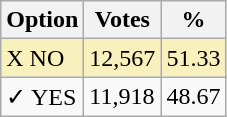<table class="wikitable">
<tr>
<th>Option</th>
<th>Votes</th>
<th>%</th>
</tr>
<tr>
<td style=background:#f8f1bd>X NO</td>
<td style=background:#f8f1bd>12,567</td>
<td style=background:#f8f1bd>51.33</td>
</tr>
<tr>
<td>✓ YES</td>
<td>11,918</td>
<td>48.67</td>
</tr>
</table>
